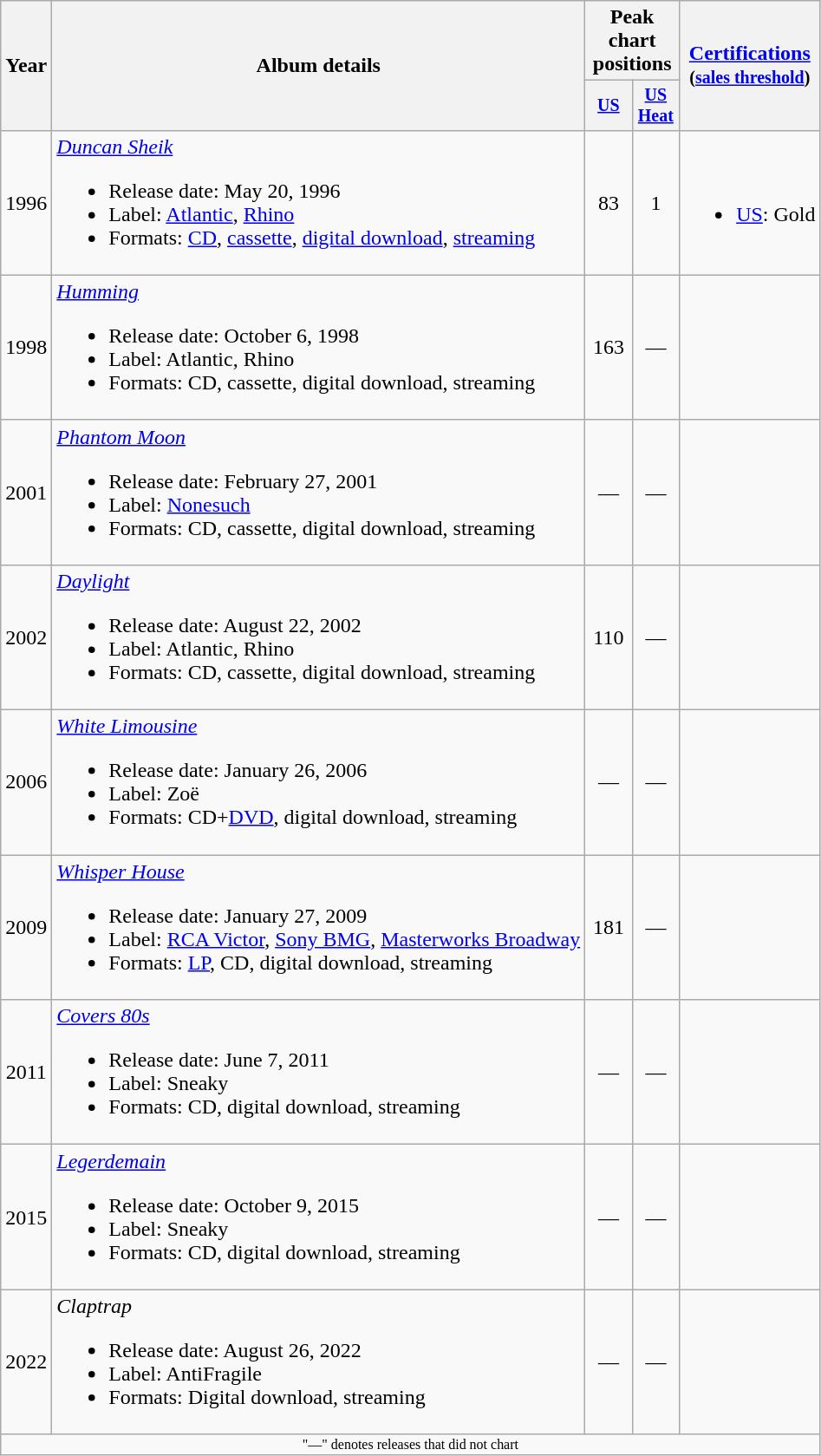<table class="wikitable" style="text-align:center;">
<tr>
<th rowspan="2">Year</th>
<th rowspan="2">Album details</th>
<th colspan="2">Peak chart positions</th>
<th rowspan="2"><a href='#'>Certifications</a><br><small>(<a href='#'>sales threshold</a>)</small></th>
</tr>
<tr style="font-size:smaller;">
<th style="width:30px;"><a href='#'>US</a><br></th>
<th style="width:30px;"><a href='#'>US Heat</a><br></th>
</tr>
<tr>
<td>1996</td>
<td style="text-align:left;"><em><a href='#'>Duncan Sheik</a></em><br><ul><li>Release date: May 20, 1996</li><li>Label: <a href='#'>Atlantic</a>, <a href='#'>Rhino</a></li><li>Formats: <a href='#'>CD</a>, <a href='#'>cassette</a>, <a href='#'>digital download</a>, <a href='#'>streaming</a></li></ul></td>
<td>83</td>
<td>1</td>
<td style="text-align:left;"><br><ul><li><a href='#'>US</a>: Gold</li></ul></td>
</tr>
<tr>
<td>1998</td>
<td style="text-align:left;"><em><a href='#'>Humming</a></em><br><ul><li>Release date: October 6, 1998</li><li>Label: Atlantic, Rhino</li><li>Formats: CD, cassette, digital download, streaming</li></ul></td>
<td>163</td>
<td>—</td>
<td></td>
</tr>
<tr>
<td>2001</td>
<td style="text-align:left;"><em><a href='#'>Phantom Moon</a></em><br><ul><li>Release date: February 27, 2001</li><li>Label: <a href='#'>Nonesuch</a></li><li>Formats: CD, cassette, digital download, streaming</li></ul></td>
<td>—</td>
<td>—</td>
<td></td>
</tr>
<tr>
<td>2002</td>
<td style="text-align:left;"><em><a href='#'>Daylight</a></em><br><ul><li>Release date: August 22, 2002</li><li>Label: Atlantic, Rhino</li><li>Formats: CD, cassette, digital download, streaming</li></ul></td>
<td>110</td>
<td>—</td>
<td></td>
</tr>
<tr>
<td>2006</td>
<td style="text-align:left;"><em><a href='#'>White Limousine</a></em><br><ul><li>Release date: January 26, 2006</li><li>Label: Zoë</li><li>Formats: CD+<a href='#'>DVD</a>, digital download, streaming</li></ul></td>
<td>—</td>
<td>—</td>
<td></td>
</tr>
<tr>
<td>2009</td>
<td style="text-align:left;"><em><a href='#'>Whisper House</a></em><br><ul><li>Release date: January 27, 2009</li><li>Label: <a href='#'>RCA Victor</a>, <a href='#'>Sony BMG</a>, <a href='#'>Masterworks Broadway</a></li><li>Formats: <a href='#'>LP</a>, CD, digital download, streaming</li></ul></td>
<td>181</td>
<td>—</td>
<td></td>
</tr>
<tr>
<td>2011</td>
<td style="text-align:left;"><em><a href='#'>Covers 80s</a></em><br><ul><li>Release date: June 7, 2011</li><li>Label: Sneaky</li><li>Formats: CD, digital download, streaming</li></ul></td>
<td>—</td>
<td>—</td>
<td></td>
</tr>
<tr>
<td>2015</td>
<td style="text-align:left;"><em><a href='#'>Legerdemain</a></em><br><ul><li>Release date: October 9, 2015</li><li>Label: Sneaky</li><li>Formats: CD, digital download, streaming</li></ul></td>
<td>—</td>
<td>—</td>
<td></td>
</tr>
<tr>
<td>2022</td>
<td style="text-align:left;"><em>Claptrap</em><br><ul><li>Release date: August 26, 2022</li><li>Label: AntiFragile</li><li>Formats: Digital download, streaming</li></ul></td>
<td>—</td>
<td>—</td>
<td></td>
</tr>
<tr>
<td colspan="5" style="font-size:8pt">"—" denotes releases that did not chart</td>
</tr>
</table>
